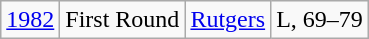<table class="wikitable">
<tr align="center">
<td><a href='#'>1982</a></td>
<td>First Round</td>
<td><a href='#'>Rutgers</a></td>
<td>L, 69–79</td>
</tr>
</table>
